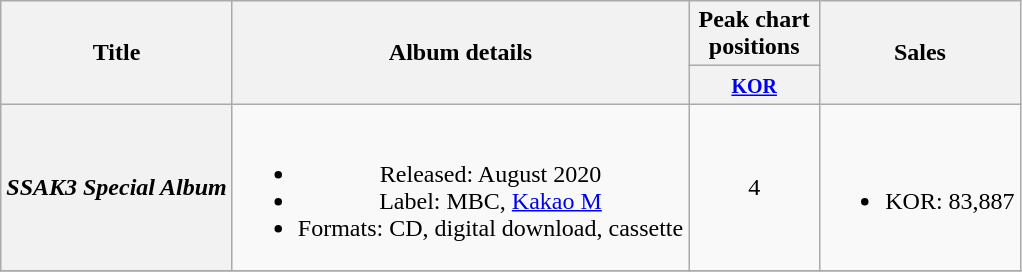<table class="wikitable plainrowheaders" style="text-align:center;">
<tr>
<th scope="col" rowspan="2">Title</th>
<th scope="col" rowspan="2">Album details</th>
<th scope="col" colspan="1" style="width:5em;">Peak chart positions</th>
<th scope="col" rowspan="2">Sales</th>
</tr>
<tr>
<th><small><a href='#'>KOR</a></small><br></th>
</tr>
<tr>
<th scope="row"><em>SSAK3 Special Album</em></th>
<td><br><ul><li>Released: August 2020</li><li>Label: MBC, <a href='#'>Kakao M</a></li><li>Formats: CD, digital download, cassette</li></ul></td>
<td>4</td>
<td><br><ul><li>KOR: 83,887</li></ul></td>
</tr>
<tr>
</tr>
</table>
